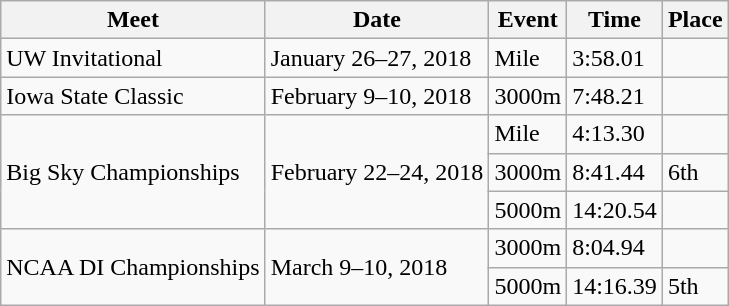<table class="wikitable sortable">
<tr>
<th>Meet</th>
<th>Date</th>
<th>Event</th>
<th>Time</th>
<th>Place</th>
</tr>
<tr>
<td>UW Invitational</td>
<td>January 26–27, 2018</td>
<td>Mile</td>
<td>3:58.01</td>
<td></td>
</tr>
<tr>
<td>Iowa State Classic</td>
<td>February 9–10, 2018</td>
<td>3000m</td>
<td>7:48.21</td>
<td></td>
</tr>
<tr>
<td rowspan="3">Big Sky Championships</td>
<td rowspan="3">February 22–24, 2018</td>
<td>Mile</td>
<td>4:13.30</td>
<td></td>
</tr>
<tr>
<td>3000m</td>
<td>8:41.44</td>
<td>6th</td>
</tr>
<tr>
<td>5000m</td>
<td>14:20.54</td>
<td></td>
</tr>
<tr>
<td rowspan="2">NCAA DI Championships</td>
<td rowspan="2">March 9–10, 2018</td>
<td>3000m</td>
<td>8:04.94</td>
<td></td>
</tr>
<tr>
<td>5000m</td>
<td>14:16.39</td>
<td>5th</td>
</tr>
</table>
